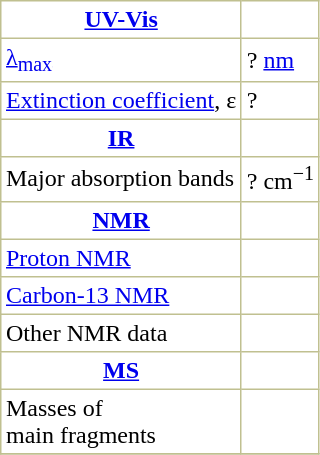<table border="1" cellspacing="0" cellpadding="3" style="margin: 0 0 0 0.5em; background: #FFFFFF; border-collapse: collapse; border-color: #C0C090;">
<tr>
<th><a href='#'>UV-Vis</a></th>
</tr>
<tr>
<td><a href='#'>λ<sub>max</sub></a></td>
<td>? <a href='#'>nm</a></td>
</tr>
<tr>
<td><a href='#'>Extinction coefficient</a>, ε</td>
<td>?</td>
</tr>
<tr>
<th><a href='#'>IR</a></th>
</tr>
<tr>
<td>Major absorption bands</td>
<td>? cm<sup>−1</sup></td>
</tr>
<tr>
<th><a href='#'>NMR</a></th>
</tr>
<tr>
<td><a href='#'>Proton NMR</a> </td>
<td> </td>
</tr>
<tr>
<td><a href='#'>Carbon-13 NMR</a> </td>
<td> </td>
</tr>
<tr>
<td>Other NMR data </td>
<td> </td>
</tr>
<tr>
<th><a href='#'>MS</a></th>
</tr>
<tr>
<td>Masses of <br>main fragments</td>
<td>  </td>
</tr>
<tr>
</tr>
</table>
